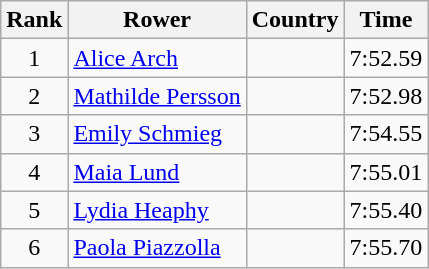<table class="wikitable" style="text-align:center">
<tr>
<th>Rank</th>
<th>Rower</th>
<th>Country</th>
<th>Time</th>
</tr>
<tr>
<td>1</td>
<td align="left"><a href='#'>Alice Arch</a></td>
<td align="left"></td>
<td>7:52.59</td>
</tr>
<tr>
<td>2</td>
<td align="left"><a href='#'>Mathilde Persson</a></td>
<td align="left"></td>
<td>7:52.98</td>
</tr>
<tr>
<td>3</td>
<td align="left"><a href='#'>Emily Schmieg</a></td>
<td align="left"></td>
<td>7:54.55</td>
</tr>
<tr>
<td>4</td>
<td align="left"><a href='#'>Maia Lund</a></td>
<td align="left"></td>
<td>7:55.01</td>
</tr>
<tr>
<td>5</td>
<td align="left"><a href='#'>Lydia Heaphy</a></td>
<td align="left"></td>
<td>7:55.40</td>
</tr>
<tr>
<td>6</td>
<td align="left"><a href='#'>Paola Piazzolla</a></td>
<td align="left"></td>
<td>7:55.70</td>
</tr>
</table>
